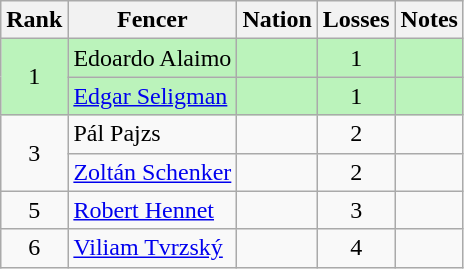<table class="wikitable sortable" style="text-align:center">
<tr>
<th>Rank</th>
<th>Fencer</th>
<th>Nation</th>
<th>Losses</th>
<th>Notes</th>
</tr>
<tr bgcolor=bbf3bb>
<td rowspan=2>1</td>
<td align=left>Edoardo Alaimo</td>
<td align=left></td>
<td>1</td>
<td></td>
</tr>
<tr bgcolor=bbf3bb>
<td align=left><a href='#'>Edgar Seligman</a></td>
<td align=left></td>
<td>1</td>
<td></td>
</tr>
<tr>
<td rowspan=2>3</td>
<td align=left>Pál Pajzs</td>
<td align=left></td>
<td>2</td>
<td></td>
</tr>
<tr>
<td align=left><a href='#'>Zoltán Schenker</a></td>
<td align=left></td>
<td>2</td>
<td></td>
</tr>
<tr>
<td>5</td>
<td align=left><a href='#'>Robert Hennet</a></td>
<td align=left></td>
<td>3</td>
<td></td>
</tr>
<tr>
<td>6</td>
<td align=left><a href='#'>Viliam Tvrzský</a></td>
<td align=left></td>
<td>4</td>
<td></td>
</tr>
</table>
